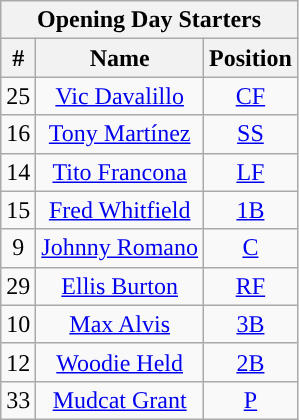<table class="wikitable" style="text-align:center">
<tr>
<th colspan="3">Opening Day Starters</th>
</tr>
<tr>
<th>#</th>
<th>Name</th>
<th>Position</th>
</tr>
<tr>
<td>25</td>
<td><a href='#'>Vic Davalillo</a></td>
<td><a href='#'>CF</a></td>
</tr>
<tr>
<td>16</td>
<td><a href='#'>Tony Martínez</a></td>
<td><a href='#'>SS</a></td>
</tr>
<tr>
<td>14</td>
<td><a href='#'>Tito Francona</a></td>
<td><a href='#'>LF</a></td>
</tr>
<tr>
<td>15</td>
<td><a href='#'>Fred Whitfield</a></td>
<td><a href='#'>1B</a></td>
</tr>
<tr>
<td>9</td>
<td><a href='#'>Johnny Romano</a></td>
<td><a href='#'>C</a></td>
</tr>
<tr>
<td>29</td>
<td><a href='#'>Ellis Burton</a></td>
<td><a href='#'>RF</a></td>
</tr>
<tr>
<td>10</td>
<td><a href='#'>Max Alvis</a></td>
<td><a href='#'>3B</a></td>
</tr>
<tr>
<td>12</td>
<td><a href='#'>Woodie Held</a></td>
<td><a href='#'>2B</a></td>
</tr>
<tr>
<td>33</td>
<td><a href='#'>Mudcat Grant</a></td>
<td><a href='#'>P</a></td>
</tr>
</table>
